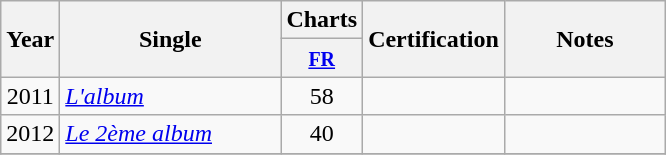<table class="wikitable">
<tr>
<th align="center" rowspan="2" width="10">Year</th>
<th align="center" rowspan="2" width="140">Single</th>
<th align="center" colspan="1">Charts</th>
<th align="center" rowspan="2" width="40">Certification</th>
<th align="center" rowspan="2" width="100">Notes</th>
</tr>
<tr>
<th width="20"><small><a href='#'>FR</a></small><br></th>
</tr>
<tr>
<td align="center" rowspan="1">2011</td>
<td><em><a href='#'>L'album</a></em></td>
<td align="center">58</td>
<td align="center"></td>
<td></td>
</tr>
<tr>
<td align="center" rowspan="1">2012</td>
<td><em><a href='#'>Le 2ème album</a></em></td>
<td align="center">40</td>
<td align="center"></td>
<td></td>
</tr>
<tr>
</tr>
</table>
